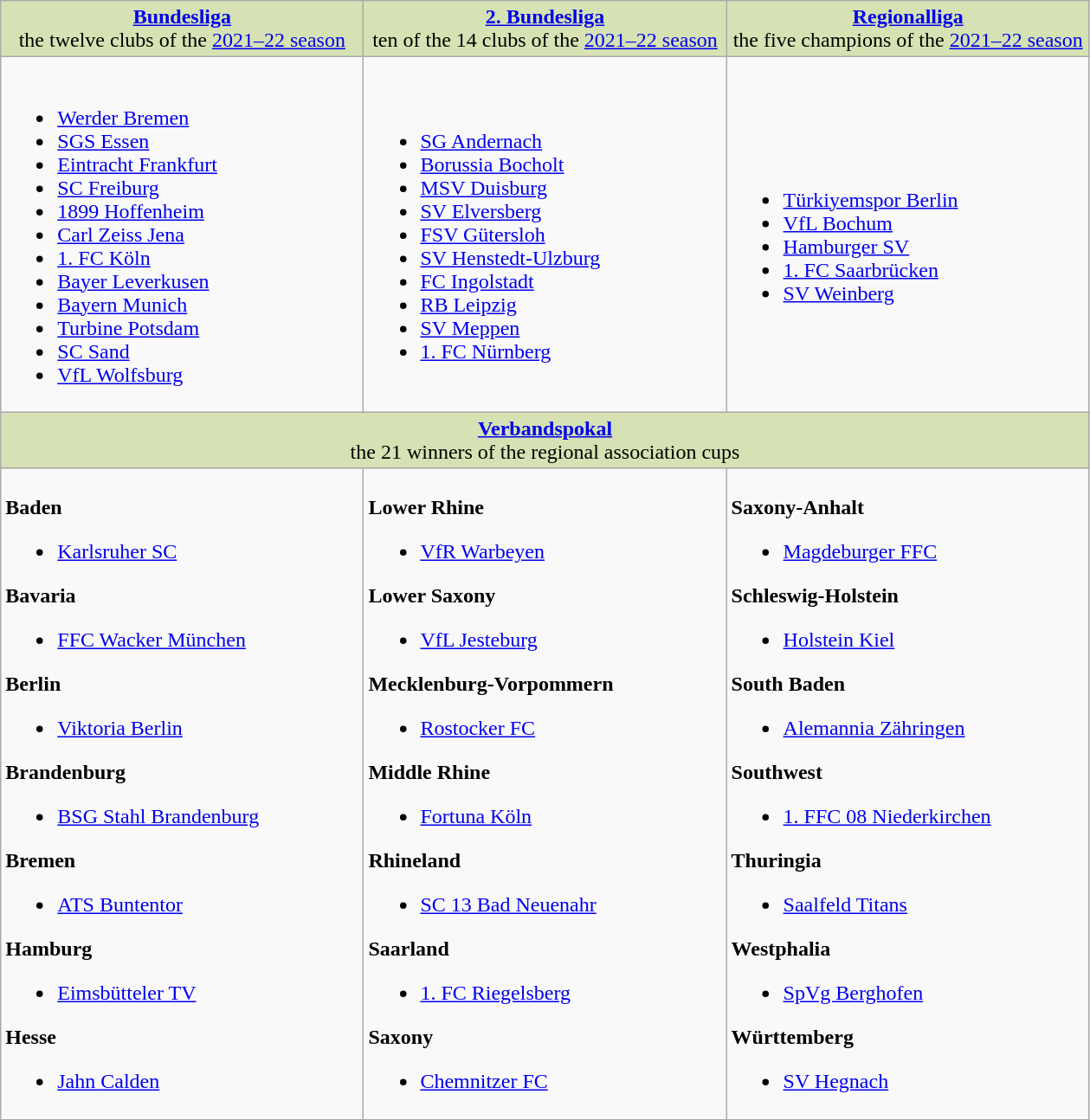<table class="wikitable toptextcells">
<tr style="background-color:#d6e2b3; text-align:center">
<td style="width:33%"><strong><a href='#'>Bundesliga</a></strong><br>the twelve clubs of the <a href='#'>2021–22 season</a></td>
<td style="width:33%"><strong><a href='#'>2. Bundesliga</a></strong><br>ten of the 14 clubs of the <a href='#'>2021–22 season</a></td>
<td style="width:33%"><strong><a href='#'>Regionalliga</a></strong><br>the five champions of the <a href='#'>2021–22 season</a></td>
</tr>
<tr>
<td><br><ul><li><a href='#'>Werder Bremen</a></li><li><a href='#'>SGS Essen</a></li><li><a href='#'>Eintracht Frankfurt</a></li><li><a href='#'>SC Freiburg</a></li><li><a href='#'>1899 Hoffenheim</a></li><li><a href='#'>Carl Zeiss Jena</a></li><li><a href='#'>1. FC Köln</a></li><li><a href='#'>Bayer Leverkusen</a></li><li><a href='#'>Bayern Munich</a></li><li><a href='#'>Turbine Potsdam</a></li><li><a href='#'>SC Sand</a></li><li><a href='#'>VfL Wolfsburg</a></li></ul></td>
<td><br><ul><li><a href='#'>SG Andernach</a></li><li><a href='#'>Borussia Bocholt</a></li><li><a href='#'>MSV Duisburg</a></li><li><a href='#'>SV Elversberg</a></li><li><a href='#'>FSV Gütersloh</a></li><li><a href='#'>SV Henstedt-Ulzburg</a></li><li><a href='#'>FC Ingolstadt</a></li><li><a href='#'>RB Leipzig</a></li><li><a href='#'>SV Meppen</a></li><li><a href='#'>1. FC Nürnberg</a></li></ul></td>
<td><br><ul><li><a href='#'>Türkiyemspor Berlin</a></li><li><a href='#'>VfL Bochum</a></li><li><a href='#'>Hamburger SV</a></li><li><a href='#'>1. FC Saarbrücken</a></li><li><a href='#'>SV Weinberg</a></li></ul></td>
</tr>
<tr style="background-color:#d6e2b3; text-align:center">
<td colspan="3"><strong><a href='#'>Verbandspokal</a></strong><br>the 21 winners of the regional association cups</td>
</tr>
<tr>
<td><br><strong>Baden</strong><ul><li><a href='#'>Karlsruher SC</a></li></ul><strong>Bavaria</strong><ul><li><a href='#'>FFC Wacker München</a></li></ul><strong>Berlin</strong><ul><li><a href='#'>Viktoria Berlin</a></li></ul><strong>Brandenburg</strong><ul><li><a href='#'>BSG Stahl Brandenburg</a></li></ul><strong>Bremen</strong><ul><li><a href='#'>ATS Buntentor</a></li></ul><strong>Hamburg</strong><ul><li><a href='#'>Eimsbütteler TV</a></li></ul><strong>Hesse</strong><ul><li><a href='#'>Jahn Calden</a></li></ul></td>
<td><br><strong>Lower Rhine</strong><ul><li><a href='#'>VfR Warbeyen</a></li></ul><strong>Lower Saxony</strong><ul><li><a href='#'>VfL Jesteburg</a></li></ul><strong>Mecklenburg-Vorpommern</strong><ul><li><a href='#'>Rostocker FC</a></li></ul><strong>Middle Rhine</strong><ul><li><a href='#'>Fortuna Köln</a></li></ul><strong>Rhineland</strong><ul><li><a href='#'>SC 13 Bad Neuenahr</a></li></ul><strong>Saarland</strong><ul><li><a href='#'>1. FC Riegelsberg</a></li></ul><strong>Saxony</strong><ul><li><a href='#'>Chemnitzer FC</a></li></ul></td>
<td><br><strong>Saxony-Anhalt</strong><ul><li><a href='#'>Magdeburger FFC</a></li></ul><strong>Schleswig-Holstein</strong><ul><li><a href='#'>Holstein Kiel</a></li></ul><strong>South Baden</strong><ul><li><a href='#'>Alemannia Zähringen</a></li></ul><strong>Southwest</strong><ul><li><a href='#'>1. FFC 08 Niederkirchen</a></li></ul><strong>Thuringia</strong><ul><li><a href='#'>Saalfeld Titans</a></li></ul><strong>Westphalia</strong><ul><li><a href='#'>SpVg Berghofen</a></li></ul><strong>Württemberg</strong><ul><li><a href='#'>SV Hegnach</a></li></ul></td>
</tr>
</table>
